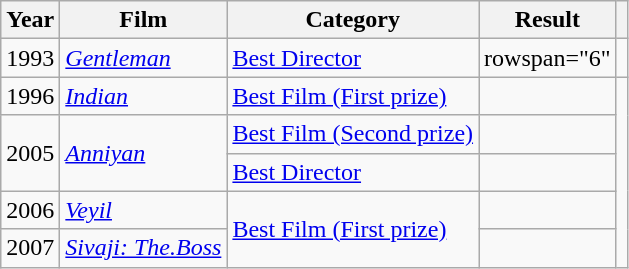<table class="wikitable sortable">
<tr>
<th scope="col">Year</th>
<th scope="col">Film</th>
<th scope="col">Category</th>
<th scope="col">Result</th>
<th class="unsortable" scope="col"></th>
</tr>
<tr>
<td>1993</td>
<td><em><a href='#'>Gentleman</a></em></td>
<td><a href='#'>Best Director</a></td>
<td>rowspan="6" </td>
<td></td>
</tr>
<tr>
<td>1996</td>
<td><em><a href='#'>Indian</a></em></td>
<td><a href='#'>Best Film (First prize)</a></td>
<td></td>
</tr>
<tr>
<td rowspan="2">2005</td>
<td rowspan="2"><em><a href='#'>Anniyan</a></em></td>
<td><a href='#'>Best Film (Second prize)</a></td>
<td></td>
</tr>
<tr>
<td><a href='#'>Best Director</a></td>
<td></td>
</tr>
<tr>
<td>2006</td>
<td><em><a href='#'>Veyil</a></em></td>
<td rowspan="2"><a href='#'>Best Film (First prize)</a></td>
<td></td>
</tr>
<tr>
<td>2007</td>
<td><em><a href='#'>Sivaji: The.Boss</a></em></td>
<td></td>
</tr>
</table>
